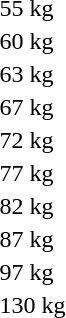<table>
<tr>
<td>55 kg</td>
<td></td>
<td></td>
<td></td>
</tr>
<tr>
<td rowspan=2>60 kg</td>
<td rowspan=2></td>
<td rowspan=2></td>
<td></td>
</tr>
<tr>
<td></td>
</tr>
<tr>
<td>63 kg</td>
<td></td>
<td></td>
<td></td>
</tr>
<tr>
<td rowspan=2>67 kg</td>
<td rowspan=2></td>
<td rowspan=2></td>
<td></td>
</tr>
<tr>
<td></td>
</tr>
<tr>
<td rowspan=2>72 kg</td>
<td rowspan=2></td>
<td rowspan=2></td>
<td></td>
</tr>
<tr>
<td></td>
</tr>
<tr>
<td>77 kg</td>
<td></td>
<td></td>
<td></td>
</tr>
<tr>
<td>82 kg</td>
<td></td>
<td></td>
<td></td>
</tr>
<tr>
<td>87 kg</td>
<td></td>
<td></td>
<td></td>
</tr>
<tr>
<td>97 kg</td>
<td></td>
<td></td>
<td></td>
</tr>
<tr>
<td>130 kg</td>
<td></td>
<td></td>
<td></td>
</tr>
</table>
